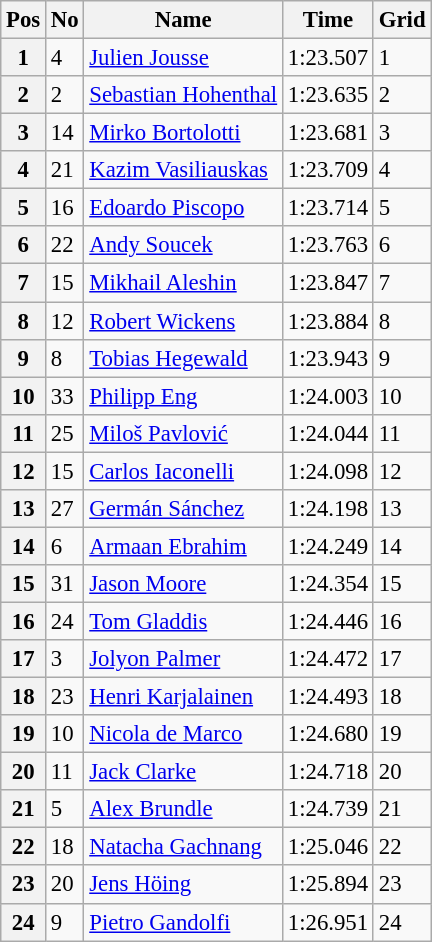<table class="wikitable" style="font-size: 95%">
<tr>
<th>Pos</th>
<th>No</th>
<th>Name</th>
<th>Time</th>
<th>Grid</th>
</tr>
<tr>
<th>1</th>
<td>4</td>
<td> <a href='#'>Julien Jousse</a></td>
<td>1:23.507</td>
<td>1</td>
</tr>
<tr>
<th>2</th>
<td>2</td>
<td> <a href='#'>Sebastian Hohenthal</a></td>
<td>1:23.635</td>
<td>2</td>
</tr>
<tr>
<th>3</th>
<td>14</td>
<td> <a href='#'>Mirko Bortolotti</a></td>
<td>1:23.681</td>
<td>3</td>
</tr>
<tr>
<th>4</th>
<td>21</td>
<td> <a href='#'>Kazim Vasiliauskas</a></td>
<td>1:23.709</td>
<td>4</td>
</tr>
<tr>
<th>5</th>
<td>16</td>
<td> <a href='#'>Edoardo Piscopo</a></td>
<td>1:23.714</td>
<td>5</td>
</tr>
<tr>
<th>6</th>
<td>22</td>
<td> <a href='#'>Andy Soucek</a></td>
<td>1:23.763</td>
<td>6</td>
</tr>
<tr>
<th>7</th>
<td>15</td>
<td> <a href='#'>Mikhail Aleshin</a></td>
<td>1:23.847</td>
<td>7</td>
</tr>
<tr>
<th>8</th>
<td>12</td>
<td> <a href='#'>Robert Wickens</a></td>
<td>1:23.884</td>
<td>8</td>
</tr>
<tr>
<th>9</th>
<td>8</td>
<td> <a href='#'>Tobias Hegewald</a></td>
<td>1:23.943</td>
<td>9</td>
</tr>
<tr>
<th>10</th>
<td>33</td>
<td> <a href='#'>Philipp Eng</a></td>
<td>1:24.003</td>
<td>10</td>
</tr>
<tr>
<th>11</th>
<td>25</td>
<td> <a href='#'>Miloš Pavlović</a></td>
<td>1:24.044</td>
<td>11</td>
</tr>
<tr>
<th>12</th>
<td>15</td>
<td> <a href='#'>Carlos Iaconelli</a></td>
<td>1:24.098</td>
<td>12</td>
</tr>
<tr>
<th>13</th>
<td>27</td>
<td> <a href='#'>Germán Sánchez</a></td>
<td>1:24.198</td>
<td>13</td>
</tr>
<tr>
<th>14</th>
<td>6</td>
<td> <a href='#'>Armaan Ebrahim</a></td>
<td>1:24.249</td>
<td>14</td>
</tr>
<tr>
<th>15</th>
<td>31</td>
<td> <a href='#'>Jason Moore</a></td>
<td>1:24.354</td>
<td>15</td>
</tr>
<tr>
<th>16</th>
<td>24</td>
<td> <a href='#'>Tom Gladdis</a></td>
<td>1:24.446</td>
<td>16</td>
</tr>
<tr>
<th>17</th>
<td>3</td>
<td> <a href='#'>Jolyon Palmer</a></td>
<td>1:24.472</td>
<td>17</td>
</tr>
<tr>
<th>18</th>
<td>23</td>
<td> <a href='#'>Henri Karjalainen</a></td>
<td>1:24.493</td>
<td>18</td>
</tr>
<tr>
<th>19</th>
<td>10</td>
<td> <a href='#'>Nicola de Marco</a></td>
<td>1:24.680</td>
<td>19</td>
</tr>
<tr>
<th>20</th>
<td>11</td>
<td> <a href='#'>Jack Clarke</a></td>
<td>1:24.718</td>
<td>20</td>
</tr>
<tr>
<th>21</th>
<td>5</td>
<td> <a href='#'>Alex Brundle</a></td>
<td>1:24.739</td>
<td>21</td>
</tr>
<tr>
<th>22</th>
<td>18</td>
<td> <a href='#'>Natacha Gachnang</a></td>
<td>1:25.046</td>
<td>22</td>
</tr>
<tr>
<th>23</th>
<td>20</td>
<td> <a href='#'>Jens Höing</a></td>
<td>1:25.894</td>
<td>23</td>
</tr>
<tr>
<th>24</th>
<td>9</td>
<td> <a href='#'>Pietro Gandolfi</a></td>
<td>1:26.951</td>
<td>24</td>
</tr>
</table>
